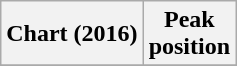<table class="wikitable sortable plainrowheaders" style="text-align:center;">
<tr>
<th scope="col">Chart (2016)</th>
<th scope="col">Peak<br>position</th>
</tr>
<tr>
</tr>
</table>
